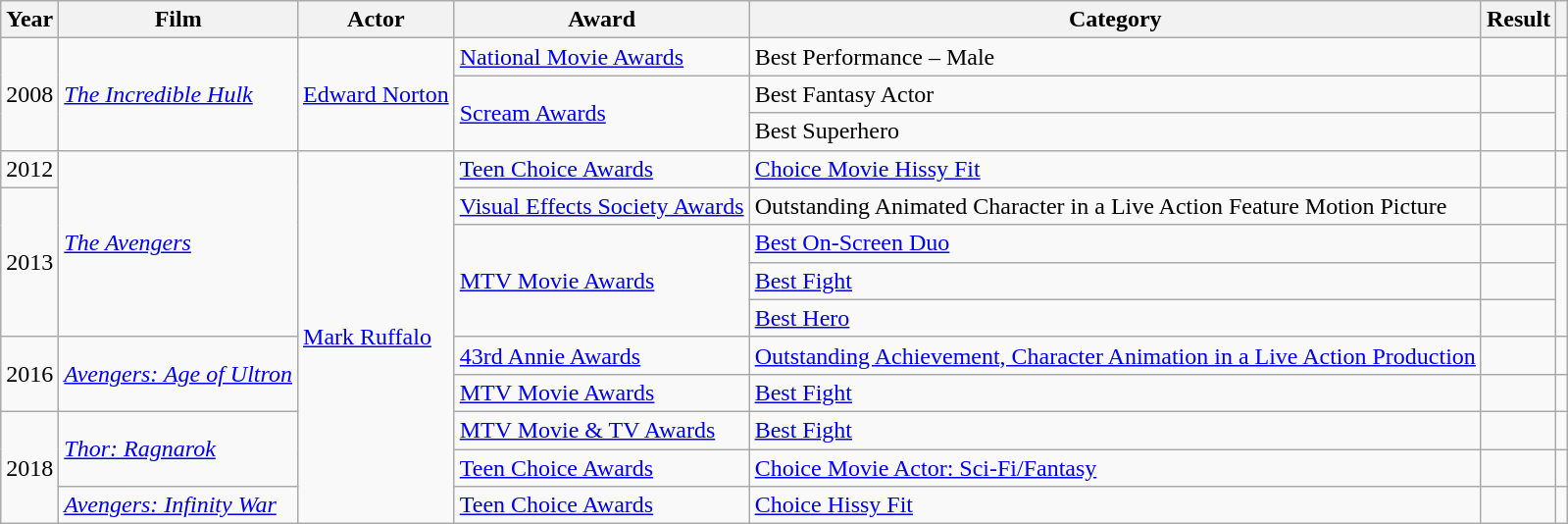<table class="wikitable sortable">
<tr>
<th>Year</th>
<th>Film</th>
<th>Actor</th>
<th>Award</th>
<th>Category</th>
<th>Result</th>
<th scope="col" class="unsortable"></th>
</tr>
<tr>
<td rowspan="3">2008</td>
<td rowspan="3"><em><a href='#'>The Incredible Hulk</a></em></td>
<td rowspan="3"><a href='#'>Edward Norton</a></td>
<td><a href='#'>National Movie Awards</a></td>
<td>Best Performance – Male</td>
<td></td>
<td style="text-align: center;"></td>
</tr>
<tr>
<td rowspan="2"><a href='#'>Scream Awards</a></td>
<td>Best Fantasy Actor</td>
<td></td>
<td rowspan="2" style="text-align: center;"></td>
</tr>
<tr>
<td>Best Superhero</td>
<td></td>
</tr>
<tr>
<td>2012</td>
<td rowspan="5"><em><a href='#'>The Avengers</a></em></td>
<td rowspan="10"><a href='#'>Mark Ruffalo</a></td>
<td><a href='#'>Teen Choice Awards</a></td>
<td><a href='#'>Choice Movie Hissy Fit</a></td>
<td></td>
<td style="text-align: center;"></td>
</tr>
<tr>
<td rowspan="4">2013</td>
<td><a href='#'>Visual Effects Society Awards</a></td>
<td>Outstanding Animated Character in a Live Action Feature Motion Picture</td>
<td></td>
<td style="text-align: center;"><br></td>
</tr>
<tr>
<td rowspan="3"><a href='#'>MTV Movie Awards</a></td>
<td><a href='#'>Best On-Screen Duo</a> </td>
<td></td>
<td rowspan="3" style="text-align:center;"></td>
</tr>
<tr>
<td><a href='#'>Best Fight</a> </td>
<td></td>
</tr>
<tr>
<td><a href='#'>Best Hero</a></td>
<td></td>
</tr>
<tr>
<td rowspan="2">2016</td>
<td rowspan="2"><em><a href='#'>Avengers: Age of Ultron</a></em></td>
<td><a href='#'>43rd Annie Awards</a></td>
<td><a href='#'>Outstanding Achievement, Character Animation in a Live Action Production</a></td>
<td></td>
<td style="text-align:center;"></td>
</tr>
<tr>
<td><a href='#'>MTV Movie Awards</a></td>
<td><a href='#'>Best Fight</a> </td>
<td></td>
<td style="text-align:center;"></td>
</tr>
<tr>
<td rowspan="3">2018</td>
<td rowspan="2"><em><a href='#'>Thor: Ragnarok</a></em></td>
<td><a href='#'>MTV Movie & TV Awards</a></td>
<td><a href='#'>Best Fight</a> </td>
<td></td>
<td style="text-align:center;"></td>
</tr>
<tr>
<td><a href='#'>Teen Choice Awards</a></td>
<td><a href='#'>Choice Movie Actor: Sci-Fi/Fantasy</a></td>
<td></td>
<td style="text-align:center;"></td>
</tr>
<tr>
<td><em><a href='#'>Avengers: Infinity War</a></em></td>
<td><a href='#'>Teen Choice Awards</a></td>
<td><a href='#'>Choice Hissy Fit</a></td>
<td></td>
<td style="text-align:center;"></td>
</tr>
</table>
